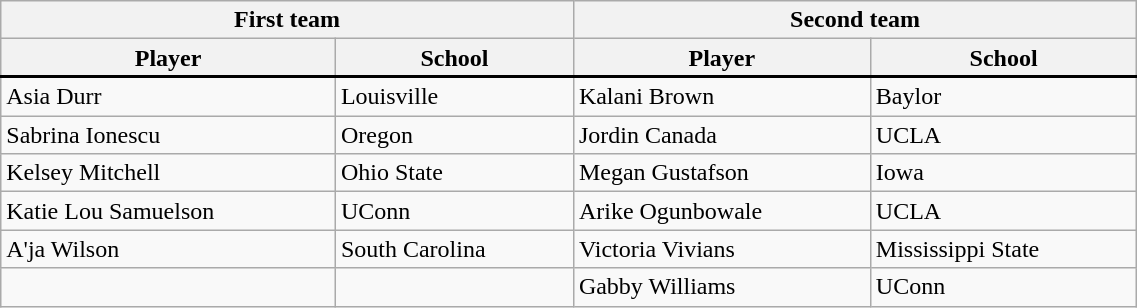<table class="wikitable" style="width:60%;">
<tr>
<th colspan=2>First team</th>
<th colspan=2>Second team</th>
</tr>
<tr>
<th>Player</th>
<th>School</th>
<th>Player</th>
<th>School</th>
</tr>
<tr>
</tr>
<tr style = "border-top:2px solid black;">
<td>Asia Durr</td>
<td>Louisville</td>
<td>Kalani Brown</td>
<td>Baylor</td>
</tr>
<tr>
<td>Sabrina Ionescu</td>
<td>Oregon</td>
<td>Jordin Canada</td>
<td>UCLA</td>
</tr>
<tr>
<td>Kelsey Mitchell</td>
<td>Ohio State</td>
<td>Megan Gustafson</td>
<td>Iowa</td>
</tr>
<tr>
<td>Katie Lou Samuelson</td>
<td>UConn</td>
<td>Arike Ogunbowale</td>
<td>UCLA</td>
</tr>
<tr>
<td>A'ja Wilson</td>
<td>South Carolina</td>
<td>Victoria Vivians</td>
<td>Mississippi State</td>
</tr>
<tr>
<td> </td>
<td> </td>
<td>Gabby Williams</td>
<td>UConn</td>
</tr>
</table>
